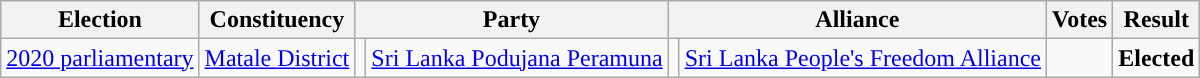<table class="wikitable" style="text-align:left;">
<tr>
<th scope=col>Election</th>
<th scope=col>Constituency</th>
<th scope=col colspan="2">Party</th>
<th scope=col colspan="2">Alliance</th>
<th scope=col>Votes</th>
<th scope=col>Result</th>
</tr>
<tr>
<td><a href='#'>2020 parliamentary</a></td>
<td><a href='#'>Matale District</a></td>
<td style="background:"></td>
<td><a href='#'>Sri Lanka Podujana Peramuna</a></td>
<td style="background:"></td>
<td><a href='#'>Sri Lanka People's Freedom Alliance</a></td>
<td align=right></td>
<td><strong>Elected</strong></td>
</tr>
</table>
